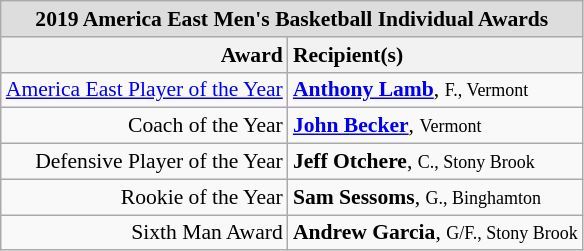<table class="wikitable" style="white-space:nowrap; font-size:90%;">
<tr>
<td colspan="6" style="text-align:center; background:#ddd;"><strong>2019 America East Men's Basketball Individual Awards</strong></td>
</tr>
<tr>
<th style="text-align:right;">Award</th>
<th style="text-align:left;">Recipient(s)</th>
</tr>
<tr>
<td style="text-align:right;"><a href='#'>America East Player of the Year</a></td>
<td style="text-align:left;"><strong><a href='#'>Anthony Lamb</a></strong>, <small>F., Vermont</small><br></td>
</tr>
<tr>
<td style="text-align:right;">Coach of the Year</td>
<td style="text-align:left;"><strong><a href='#'>John Becker</a></strong>, <small>Vermont</small><br></td>
</tr>
<tr>
<td style="text-align:right;">Defensive Player of the Year</td>
<td style="text-align:left;"><strong>Jeff Otchere</strong>, <small>C., Stony Brook</small><br></td>
</tr>
<tr>
<td style="text-align:right;">Rookie of the Year</td>
<td style="text-align:left;"><strong>Sam Sessoms</strong>, <small>G., Binghamton</small><br></td>
</tr>
<tr>
<td style="text-align:right;">Sixth Man Award</td>
<td style="text-align:left;"><strong>Andrew Garcia</strong>, <small>G/F., Stony Brook</small><br></td>
</tr>
</table>
